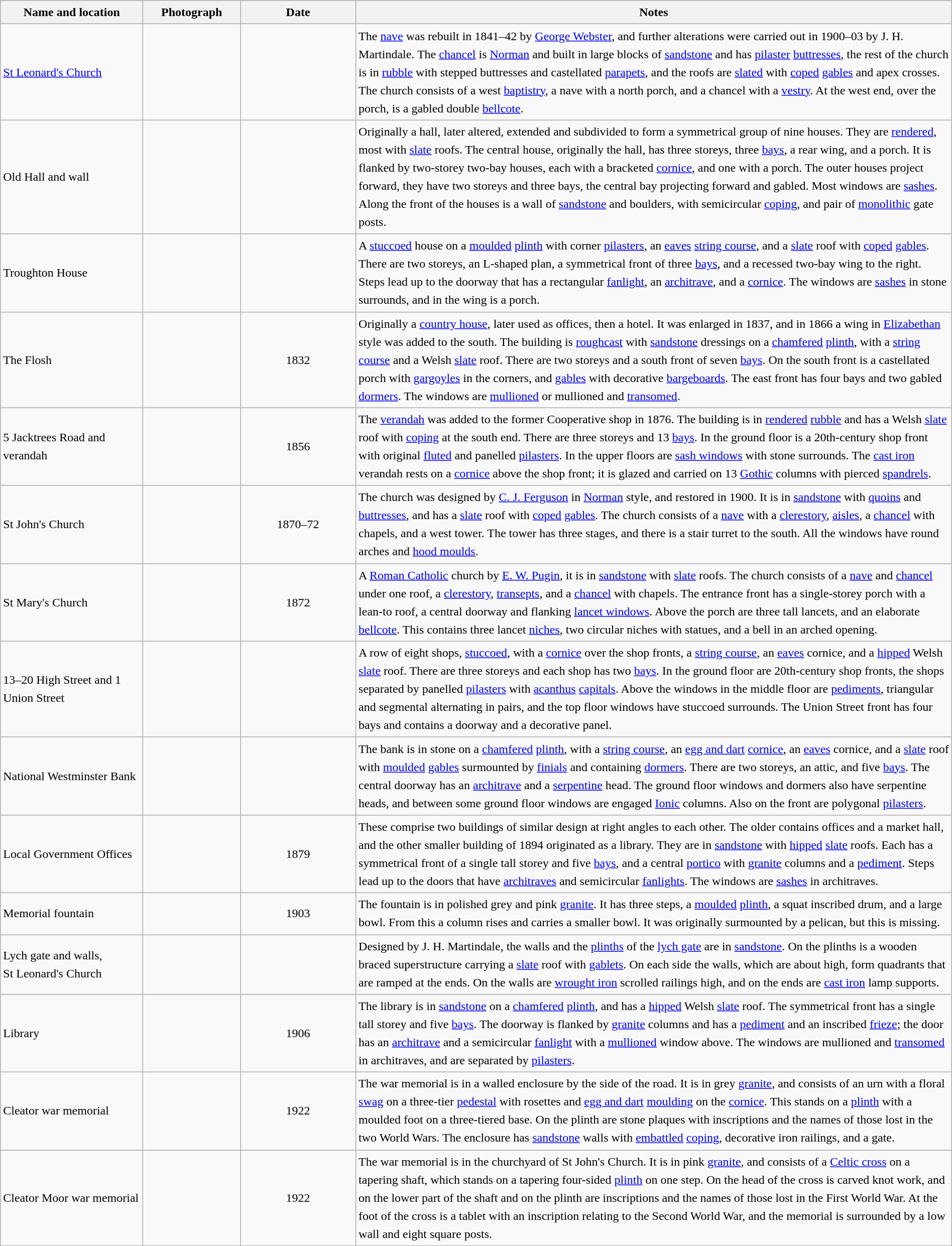<table class="wikitable sortable plainrowheaders" style="width:100%;border:0px;text-align:left;line-height:150%;">
<tr>
<th scope="col"  style="width:150px">Name and location</th>
<th scope="col"  style="width:100px" class="unsortable">Photograph</th>
<th scope="col"  style="width:120px">Date</th>
<th scope="col"  style="width:650px" class="unsortable">Notes</th>
</tr>
<tr>
<td><a href='#'>St Leonard's Church</a><br><small></small></td>
<td></td>
<td align="center"></td>
<td>The <a href='#'>nave</a> was rebuilt in 1841–42 by <a href='#'>George Webster</a>, and further alterations were carried out in 1900–03 by J. H. Martindale.  The <a href='#'>chancel</a> is <a href='#'>Norman</a> and built in large blocks of <a href='#'>sandstone</a> and has <a href='#'>pilaster</a> <a href='#'>buttresses</a>, the rest of the church is in <a href='#'>rubble</a> with stepped buttresses and castellated <a href='#'>parapets</a>, and the roofs are <a href='#'>slated</a> with <a href='#'>coped</a> <a href='#'>gables</a> and apex crosses.  The church consists of a west <a href='#'>baptistry</a>, a nave with a north porch, and a chancel with a <a href='#'>vestry</a>.  At the west end, over the porch, is a gabled double <a href='#'>bellcote</a>.</td>
</tr>
<tr>
<td>Old Hall and wall<br><small></small></td>
<td></td>
<td align="center"></td>
<td>Originally a hall, later altered, extended and subdivided to form a symmetrical group of nine houses.  They are <a href='#'>rendered</a>, most with <a href='#'>slate</a> roofs.  The central house, originally the hall, has three storeys, three <a href='#'>bays</a>, a rear wing, and a porch.  It is flanked by two-storey two-bay houses, each with a bracketed <a href='#'>cornice</a>, and one with a porch.  The outer houses project forward, they have two storeys and three bays, the central bay projecting forward and gabled.  Most windows are <a href='#'>sashes</a>.  Along the front of the houses is a wall of <a href='#'>sandstone</a> and boulders, with semicircular <a href='#'>coping</a>, and pair of <a href='#'>monolithic</a> gate posts.</td>
</tr>
<tr>
<td>Troughton House<br><small></small></td>
<td></td>
<td align="center"></td>
<td>A <a href='#'>stuccoed</a> house on a <a href='#'>moulded</a> <a href='#'>plinth</a> with corner <a href='#'>pilasters</a>, an <a href='#'>eaves</a> <a href='#'>string course</a>, and a <a href='#'>slate</a> roof with <a href='#'>coped</a> <a href='#'>gables</a>.  There are two storeys, an L-shaped plan, a symmetrical front of three <a href='#'>bays</a>, and a recessed two-bay wing to the right.  Steps lead up to the doorway that has a rectangular <a href='#'>fanlight</a>, an <a href='#'>architrave</a>, and a <a href='#'>cornice</a>.  The windows are <a href='#'>sashes</a> in stone surrounds, and in the wing is a porch.</td>
</tr>
<tr>
<td>The Flosh<br><small></small></td>
<td></td>
<td align="center">1832</td>
<td>Originally a <a href='#'>country house</a>, later used as offices, then a hotel.  It was enlarged in 1837, and in 1866 a wing in <a href='#'>Elizabethan</a> style was added to the south.  The building is <a href='#'>roughcast</a> with <a href='#'>sandstone</a> dressings on a <a href='#'>chamfered</a> <a href='#'>plinth</a>, with a <a href='#'>string course</a> and a Welsh <a href='#'>slate</a> roof.  There are two storeys and a south front of seven <a href='#'>bays</a>.  On the south front is a castellated porch with <a href='#'>gargoyles</a> in the corners, and <a href='#'>gables</a> with decorative <a href='#'>bargeboards</a>.  The east front has four bays and two gabled <a href='#'>dormers</a>.  The windows are <a href='#'>mullioned</a> or mullioned and <a href='#'>transomed</a>.</td>
</tr>
<tr>
<td>5 Jacktrees Road and verandah<br><small></small></td>
<td></td>
<td align="center">1856</td>
<td>The <a href='#'>verandah</a> was added to the former Cooperative shop in 1876.  The building is in <a href='#'>rendered</a> <a href='#'>rubble</a> and has a Welsh <a href='#'>slate</a> roof with <a href='#'>coping</a> at the south end.  There are three storeys and 13 <a href='#'>bays</a>.  In the ground floor is a 20th-century shop front with original <a href='#'>fluted</a> and panelled <a href='#'>pilasters</a>.  In the upper floors are <a href='#'>sash windows</a> with stone surrounds.  The <a href='#'>cast iron</a> verandah rests on a <a href='#'>cornice</a> above the shop front;  it is glazed and carried on 13 <a href='#'>Gothic</a> columns with pierced <a href='#'>spandrels</a>.</td>
</tr>
<tr>
<td>St John's Church<br><small></small></td>
<td></td>
<td align="center">1870–72</td>
<td>The church was designed by <a href='#'>C. J. Ferguson</a> in <a href='#'>Norman</a> style, and restored in 1900.  It is in <a href='#'>sandstone</a> with <a href='#'>quoins</a> and <a href='#'>buttresses</a>, and has a <a href='#'>slate</a> roof with <a href='#'>coped</a> <a href='#'>gables</a>.  The church consists of a <a href='#'>nave</a> with a <a href='#'>clerestory</a>, <a href='#'>aisles</a>, a <a href='#'>chancel</a> with chapels, and a west tower.  The tower has three stages, and there is a stair turret to the south.  All the windows have round arches and <a href='#'>hood moulds</a>.</td>
</tr>
<tr>
<td>St Mary's Church<br><small></small></td>
<td></td>
<td align="center">1872</td>
<td>A <a href='#'>Roman Catholic</a> church by <a href='#'>E. W. Pugin</a>, it is in <a href='#'>sandstone</a> with <a href='#'>slate</a> roofs.  The church consists of a <a href='#'>nave</a> and <a href='#'>chancel</a> under one roof, a <a href='#'>clerestory</a>, <a href='#'>transepts</a>, and a <a href='#'>chancel</a> with chapels. The entrance front has a single-storey porch with a lean-to roof, a central doorway and flanking <a href='#'>lancet windows</a>.  Above the porch are three tall lancets, and an elaborate <a href='#'>bellcote</a>.  This contains three lancet <a href='#'>niches</a>, two circular niches with statues, and a bell in an arched opening.</td>
</tr>
<tr>
<td>13–20 High Street and 1 Union Street<br><small></small></td>
<td></td>
<td align="center"></td>
<td>A row of eight shops, <a href='#'>stuccoed</a>, with a <a href='#'>cornice</a> over the shop fronts, a <a href='#'>string course</a>, an <a href='#'>eaves</a> cornice, and a <a href='#'>hipped</a> Welsh <a href='#'>slate</a> roof.  There are three storeys and each shop has two <a href='#'>bays</a>.  In the ground floor are 20th-century shop fronts, the shops separated by panelled <a href='#'>pilasters</a> with <a href='#'>acanthus</a> <a href='#'>capitals</a>.  Above the windows in the middle floor are <a href='#'>pediments</a>, triangular and segmental alternating in pairs, and the top floor windows have stuccoed surrounds.  The Union Street front has four bays and contains a doorway and a decorative panel.</td>
</tr>
<tr>
<td>National Westminster Bank<br><small></small></td>
<td></td>
<td align="center"></td>
<td>The bank is in stone on a <a href='#'>chamfered</a> <a href='#'>plinth</a>, with a <a href='#'>string course</a>, an <a href='#'>egg and dart</a> <a href='#'>cornice</a>, an <a href='#'>eaves</a> cornice, and a <a href='#'>slate</a> roof with <a href='#'>moulded</a> <a href='#'>gables</a> surmounted by <a href='#'>finials</a> and containing <a href='#'>dormers</a>.  There are two storeys, an attic, and five <a href='#'>bays</a>.  The central doorway has an <a href='#'>architrave</a> and a <a href='#'>serpentine</a> head.  The ground floor windows and dormers also have serpentine heads, and between some ground floor windows are engaged <a href='#'>Ionic</a> columns.  Also on the front are polygonal <a href='#'>pilasters</a>.</td>
</tr>
<tr>
<td>Local Government Offices<br><small></small></td>
<td></td>
<td align="center">1879</td>
<td>These comprise two buildings of similar design at right angles to each other.  The older contains offices and a market hall, and the other smaller building of 1894 originated as a library.  They are in <a href='#'>sandstone</a> with <a href='#'>hipped</a> <a href='#'>slate</a> roofs.  Each has a symmetrical front of a single tall storey and five <a href='#'>bays</a>, and a central <a href='#'>portico</a> with <a href='#'>granite</a> columns and a <a href='#'>pediment</a>.  Steps lead up to the doors that have <a href='#'>architraves</a> and semicircular <a href='#'>fanlights</a>.  The windows are <a href='#'>sashes</a> in architraves.</td>
</tr>
<tr>
<td>Memorial fountain<br><small></small></td>
<td></td>
<td align="center">1903</td>
<td>The fountain is in polished grey and pink <a href='#'>granite</a>.  It has three steps, a <a href='#'>moulded</a> <a href='#'>plinth</a>, a squat inscribed drum, and a large bowl.  From this a column rises and carries a smaller bowl.  It was originally surmounted by a pelican, but this is missing.</td>
</tr>
<tr>
<td>Lych gate and walls,<br>St Leonard's Church<br><small></small></td>
<td></td>
<td align="center"></td>
<td>Designed by J. H. Martindale, the walls and the <a href='#'>plinths</a> of the <a href='#'>lych gate</a> are in <a href='#'>sandstone</a>.  On the plinths is a wooden braced superstructure carrying a <a href='#'>slate</a> roof with <a href='#'>gablets</a>.  On each side the walls, which are about  high, form quadrants that are ramped at the ends.  On the walls are <a href='#'>wrought iron</a> scrolled railings  high, and on the ends are <a href='#'>cast iron</a> lamp supports.</td>
</tr>
<tr>
<td>Library<br><small></small></td>
<td></td>
<td align="center">1906</td>
<td>The library is in <a href='#'>sandstone</a> on a <a href='#'>chamfered</a> <a href='#'>plinth</a>, and has a <a href='#'>hipped</a> Welsh <a href='#'>slate</a> roof.  The symmetrical front has a single tall storey and five <a href='#'>bays</a>.  The doorway is flanked by <a href='#'>granite</a> columns and has a <a href='#'>pediment</a> and an inscribed <a href='#'>frieze</a>; the door has an <a href='#'>architrave</a> and a semicircular <a href='#'>fanlight</a> with a <a href='#'>mullioned</a> window above.  The windows are mullioned and <a href='#'>transomed</a> in architraves, and are separated by <a href='#'>pilasters</a>.</td>
</tr>
<tr>
<td>Cleator war memorial<br><small></small></td>
<td></td>
<td align="center">1922</td>
<td>The war memorial is in a walled enclosure by the side of the road.  It is in grey <a href='#'>granite</a>, and consists of an urn with a floral <a href='#'>swag</a> on a three-tier <a href='#'>pedestal</a> with rosettes and <a href='#'>egg and dart</a> <a href='#'>moulding</a> on the <a href='#'>cornice</a>.  This stands on a <a href='#'>plinth</a> with a moulded foot on a three-tiered base.  On the plinth are stone plaques with inscriptions and the names of those lost in the two World Wars.  The enclosure has <a href='#'>sandstone</a> walls with <a href='#'>embattled</a> <a href='#'>coping</a>, decorative iron railings, and a gate.</td>
</tr>
<tr>
<td>Cleator Moor war memorial<br><small></small></td>
<td></td>
<td align="center">1922</td>
<td>The war memorial is in the churchyard of St John's Church.  It is in pink <a href='#'>granite</a>, and consists of a <a href='#'>Celtic cross</a> on a tapering shaft, which stands on a tapering four-sided <a href='#'>plinth</a> on one step.  On the head of the cross is carved knot work, and on the lower part of the shaft and on the plinth are inscriptions and the names of those lost in the First World War.  At the foot of the cross is a tablet with an inscription relating to the Second World War, and the memorial is surrounded by a low wall and eight square posts.</td>
</tr>
<tr>
</tr>
</table>
